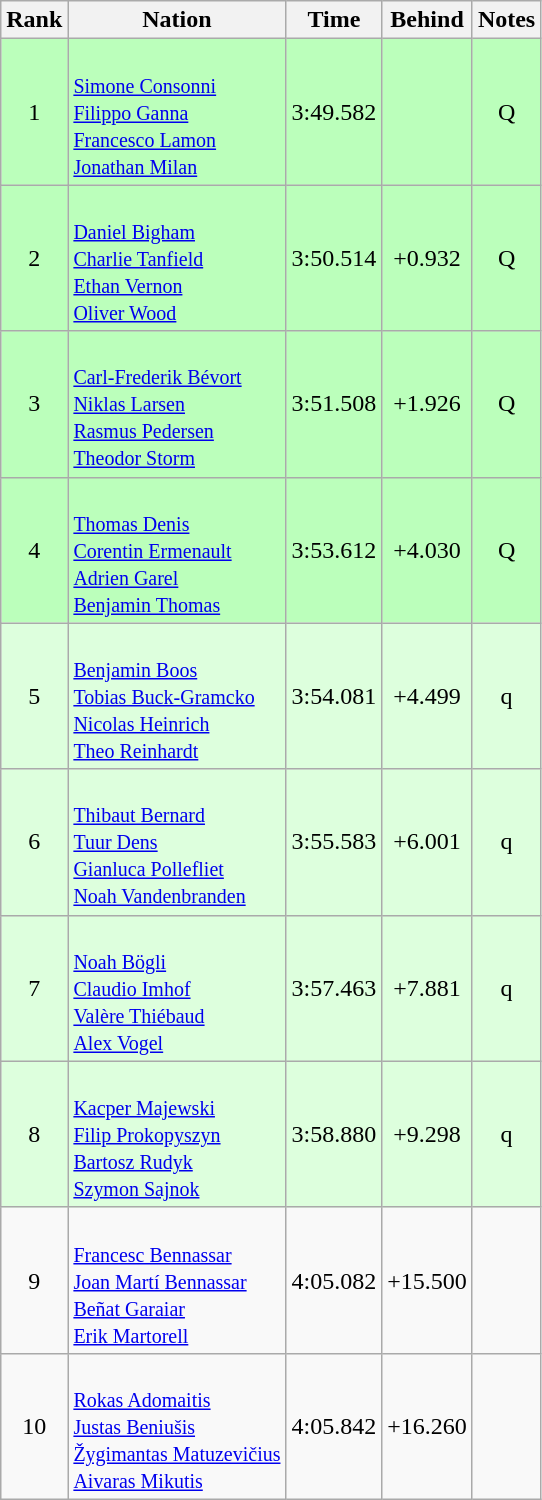<table class="wikitable sortable" style="text-align:center">
<tr>
<th>Rank</th>
<th>Nation</th>
<th>Time</th>
<th>Behind</th>
<th>Notes</th>
</tr>
<tr bgcolor=bbffbb>
<td>1</td>
<td align=left><br><small><a href='#'>Simone Consonni</a><br><a href='#'>Filippo Ganna</a><br><a href='#'>Francesco Lamon</a><br><a href='#'>Jonathan Milan</a></small></td>
<td>3:49.582</td>
<td></td>
<td>Q</td>
</tr>
<tr bgcolor=bbffbb>
<td>2</td>
<td align=left><br><small><a href='#'>Daniel Bigham</a><br><a href='#'>Charlie Tanfield</a><br><a href='#'>Ethan Vernon</a><br><a href='#'>Oliver Wood</a></small></td>
<td>3:50.514</td>
<td>+0.932</td>
<td>Q</td>
</tr>
<tr bgcolor=bbffbb>
<td>3</td>
<td align=left><br><small><a href='#'>Carl-Frederik Bévort</a><br><a href='#'>Niklas Larsen</a><br><a href='#'>Rasmus Pedersen</a><br><a href='#'>Theodor Storm</a></small></td>
<td>3:51.508</td>
<td>+1.926</td>
<td>Q</td>
</tr>
<tr bgcolor=bbffbb>
<td>4</td>
<td align=left><br><small><a href='#'>Thomas Denis</a><br><a href='#'>Corentin Ermenault</a><br><a href='#'>Adrien Garel</a><br><a href='#'>Benjamin Thomas</a></small></td>
<td>3:53.612</td>
<td>+4.030</td>
<td>Q</td>
</tr>
<tr bgcolor=ddffdd>
<td>5</td>
<td align=left><br><small><a href='#'>Benjamin Boos</a><br><a href='#'>Tobias Buck-Gramcko</a><br><a href='#'>Nicolas Heinrich</a><br><a href='#'>Theo Reinhardt</a></small></td>
<td>3:54.081</td>
<td>+4.499</td>
<td>q</td>
</tr>
<tr bgcolor=ddffdd>
<td>6</td>
<td align=left><br><small><a href='#'>Thibaut Bernard</a><br><a href='#'>Tuur Dens</a><br><a href='#'>Gianluca Pollefliet</a><br><a href='#'>Noah Vandenbranden</a></small></td>
<td>3:55.583</td>
<td>+6.001</td>
<td>q</td>
</tr>
<tr bgcolor=ddffdd>
<td>7</td>
<td align=left><br><small><a href='#'>Noah Bögli</a><br><a href='#'>Claudio Imhof</a><br><a href='#'>Valère Thiébaud</a><br><a href='#'>Alex Vogel</a></small></td>
<td>3:57.463</td>
<td>+7.881</td>
<td>q</td>
</tr>
<tr bgcolor=ddffdd>
<td>8</td>
<td align=left><br><small><a href='#'>Kacper Majewski</a><br><a href='#'>Filip Prokopyszyn</a><br><a href='#'>Bartosz Rudyk</a><br><a href='#'>Szymon Sajnok</a></small></td>
<td>3:58.880</td>
<td>+9.298</td>
<td>q</td>
</tr>
<tr>
<td>9</td>
<td align=left><br><small><a href='#'>Francesc Bennassar</a><br><a href='#'>Joan Martí Bennassar</a><br><a href='#'>Beñat Garaiar</a><br><a href='#'>Erik Martorell</a></small></td>
<td>4:05.082</td>
<td>+15.500</td>
<td></td>
</tr>
<tr>
<td>10</td>
<td align=left><br><small><a href='#'>Rokas Adomaitis</a><br><a href='#'>Justas Beniušis</a><br><a href='#'>Žygimantas Matuzevičius</a><br><a href='#'>Aivaras Mikutis</a></small></td>
<td>4:05.842</td>
<td>+16.260</td>
<td></td>
</tr>
</table>
